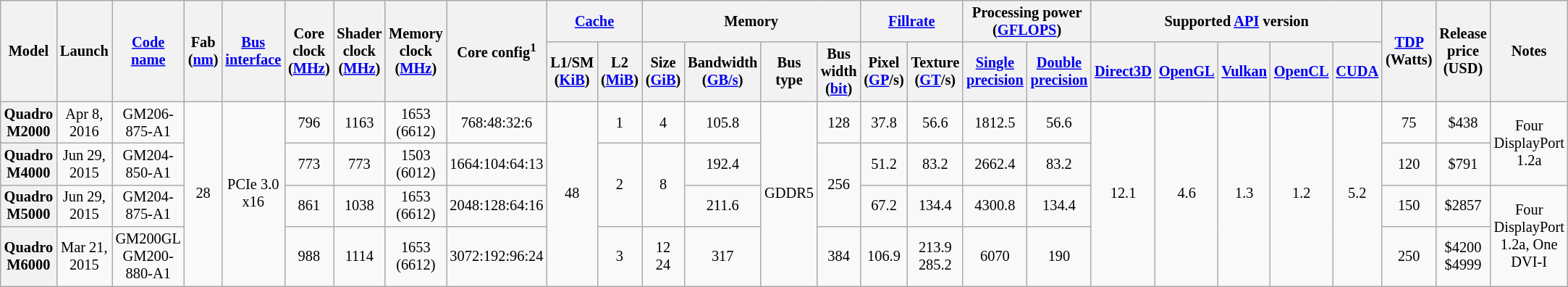<table class="mw-datatable wikitable sortable sort-under" style="font-size:85%; text-align:center;">
<tr>
<th rowspan=2>Model</th>
<th rowspan="2">Launch</th>
<th rowspan=2><a href='#'>Code name</a></th>
<th rowspan=2>Fab<br>(<a href='#'>nm</a>)</th>
<th rowspan=2><a href='#'>Bus</a> <a href='#'>interface</a></th>
<th rowspan=2>Core clock<br>(<a href='#'>MHz</a>)</th>
<th rowspan=2>Shader clock<br>(<a href='#'>MHz</a>)</th>
<th rowspan=2>Memory clock<br>(<a href='#'>MHz</a>)</th>
<th rowspan="2">Core config<sup>1</sup></th>
<th colspan="2"><a href='#'>Cache</a></th>
<th colspan="4">Memory</th>
<th colspan="2"><a href='#'>Fillrate</a></th>
<th colspan="2">Processing power (<a href='#'>GFLOPS</a>)</th>
<th colspan="5">Supported <a href='#'>API</a> version</th>
<th rowspan=2><a href='#'>TDP</a> (Watts)</th>
<th rowspan="2">Release price (USD)</th>
<th rowspan="2">Notes</th>
</tr>
<tr>
<th>L1/SM (<a href='#'>KiB</a>)</th>
<th>L2<br>(<a href='#'>MiB</a>)</th>
<th>Size<br>(<a href='#'>GiB</a>)</th>
<th>Bandwidth<br>(<a href='#'>GB/s</a>)</th>
<th>Bus type</th>
<th>Bus width<br>(<a href='#'>bit</a>)</th>
<th>Pixel<br>(<a href='#'>GP</a>/s)</th>
<th>Texture<br>(<a href='#'>GT</a>/s)</th>
<th><a href='#'>Single precision</a></th>
<th><a href='#'>Double precision</a></th>
<th><a href='#'>Direct3D</a></th>
<th><a href='#'>OpenGL</a></th>
<th><a href='#'>Vulkan</a></th>
<th><a href='#'>OpenCL</a></th>
<th><a href='#'>CUDA</a></th>
</tr>
<tr>
<th>Quadro M2000</th>
<td>Apr 8, 2016</td>
<td>GM206-875-A1</td>
<td rowspan="4">28</td>
<td rowspan="4">PCIe 3.0 x16</td>
<td>796</td>
<td>1163</td>
<td>1653<br>(6612)</td>
<td>768:48:32:6</td>
<td rowspan="4">48</td>
<td>1</td>
<td>4</td>
<td>105.8</td>
<td rowspan="4">GDDR5</td>
<td>128</td>
<td>37.8</td>
<td>56.6</td>
<td>1812.5</td>
<td>56.6</td>
<td rowspan="4">12.1</td>
<td rowspan="4">4.6</td>
<td rowspan="4">1.3</td>
<td rowspan="4">1.2</td>
<td rowspan="4">5.2</td>
<td>75</td>
<td>$438</td>
<td rowspan="2">Four DisplayPort 1.2a</td>
</tr>
<tr>
<th>Quadro M4000</th>
<td>Jun 29, 2015</td>
<td>GM204-850-A1</td>
<td>773</td>
<td>773</td>
<td>1503<br>(6012)</td>
<td>1664:104:64:13</td>
<td rowspan="2">2</td>
<td rowspan="2">8</td>
<td>192.4</td>
<td rowspan="2">256</td>
<td>51.2</td>
<td>83.2</td>
<td>2662.4</td>
<td>83.2</td>
<td>120</td>
<td>$791</td>
</tr>
<tr>
<th>Quadro M5000</th>
<td>Jun 29, 2015</td>
<td>GM204-875-A1</td>
<td>861</td>
<td>1038</td>
<td>1653<br>(6612)</td>
<td>2048:128:64:16</td>
<td>211.6</td>
<td>67.2</td>
<td>134.4</td>
<td>4300.8</td>
<td>134.4</td>
<td>150</td>
<td>$2857</td>
<td rowspan="2">Four DisplayPort 1.2a, One DVI-I</td>
</tr>
<tr>
<th>Quadro M6000</th>
<td>Mar 21, 2015</td>
<td>GM200GL<br>GM200-880-A1</td>
<td>988</td>
<td>1114</td>
<td>1653<br>(6612)</td>
<td>3072:192:96:24</td>
<td>3</td>
<td>12<br>24</td>
<td>317</td>
<td>384</td>
<td>106.9</td>
<td>213.9<br>285.2</td>
<td>6070</td>
<td>190</td>
<td>250</td>
<td>$4200<br>$4999</td>
</tr>
</table>
